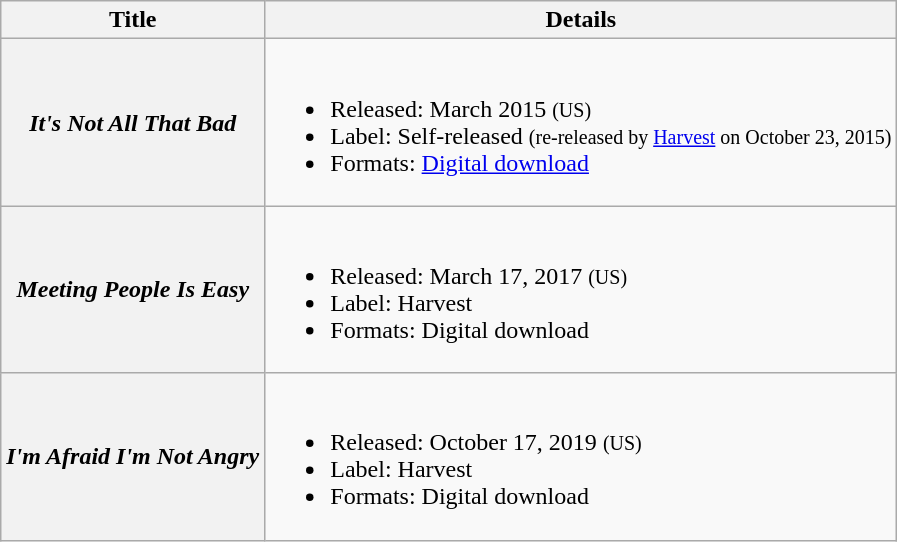<table class="wikitable">
<tr>
<th>Title</th>
<th>Details</th>
</tr>
<tr>
<th><em>It's Not All That Bad</em></th>
<td><br><ul><li>Released: March 2015 <small>(US)</small></li><li>Label: Self-released <small>(re-released by <a href='#'>Harvest</a> on October 23, 2015)</small></li><li>Formats: <a href='#'>Digital download</a></li></ul></td>
</tr>
<tr>
<th><em>Meeting People Is Easy</em></th>
<td><br><ul><li>Released: March 17, 2017 <small>(US)</small></li><li>Label: Harvest</li><li>Formats: Digital download</li></ul></td>
</tr>
<tr>
<th><em>I'm Afraid I'm Not Angry</em></th>
<td><br><ul><li>Released: October 17, 2019 <small>(US)</small></li><li>Label: Harvest</li><li>Formats: Digital download</li></ul></td>
</tr>
</table>
